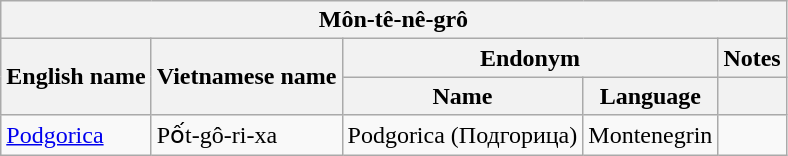<table class="wikitable sortable">
<tr>
<th colspan="5"> Môn-tê-nê-grô</th>
</tr>
<tr>
<th rowspan="2">English name</th>
<th rowspan="2">Vietnamese name</th>
<th colspan="2">Endonym</th>
<th>Notes</th>
</tr>
<tr>
<th>Name</th>
<th>Language</th>
<th></th>
</tr>
<tr>
<td><a href='#'>Podgorica</a></td>
<td>Pốt-gô-ri-xa</td>
<td>Podgorica (Подгорица)</td>
<td>Montenegrin</td>
<td></td>
</tr>
</table>
